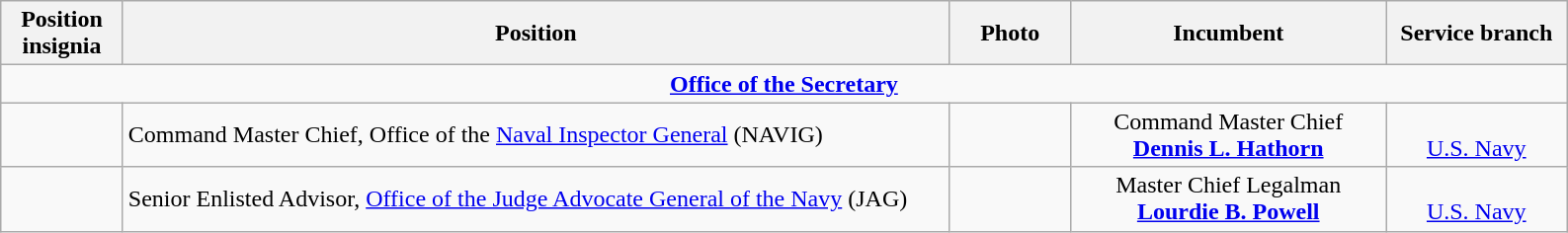<table class="wikitable">
<tr>
<th width="75" style="text-align:center">Position insignia</th>
<th width="550" style="text-align:center">Position</th>
<th width="75" style="text-align:center">Photo</th>
<th width="205" style="text-align:center">Incumbent</th>
<th width="115" style="text-align:center">Service branch</th>
</tr>
<tr>
<td colspan="5" style="text-align:center"><strong><a href='#'>Office of the Secretary</a></strong></td>
</tr>
<tr>
<td> </td>
<td>Command Master Chief, Office of the <a href='#'>Naval Inspector General</a> (NAVIG)</td>
<td></td>
<td style="text-align:center">Command Master Chief<br><strong><a href='#'>Dennis L. Hathorn</a></strong></td>
<td style="text-align:center"><br><a href='#'>U.S. Navy</a></td>
</tr>
<tr>
<td> </td>
<td>Senior Enlisted Advisor, <a href='#'>Office of the Judge Advocate General of the Navy</a> (JAG)</td>
<td></td>
<td style="text-align:center">Master Chief Legalman<br><strong><a href='#'>Lourdie B. Powell</a></strong></td>
<td style="text-align:center"><br><a href='#'>U.S. Navy</a></td>
</tr>
</table>
